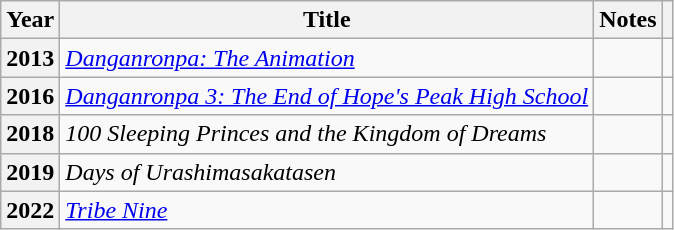<table class="wikitable sortable">
<tr>
<th>Year</th>
<th>Title</th>
<th class="unsortable">Notes</th>
<th class="unsortable"></th>
</tr>
<tr>
<th>2013</th>
<td><em><a href='#'>Danganronpa: The Animation</a></em></td>
<td></td>
<td></td>
</tr>
<tr>
<th>2016</th>
<td><em><a href='#'>Danganronpa 3: The End of Hope's Peak High School</a></em></td>
<td></td>
<td></td>
</tr>
<tr>
<th>2018</th>
<td><em>100 Sleeping Princes and the Kingdom of Dreams</em></td>
<td></td>
<td></td>
</tr>
<tr>
<th>2019</th>
<td><em>Days of Urashimasakatasen</em></td>
<td></td>
<td></td>
</tr>
<tr>
<th>2022</th>
<td><em><a href='#'>Tribe Nine</a></em></td>
<td></td>
<td></td>
</tr>
</table>
